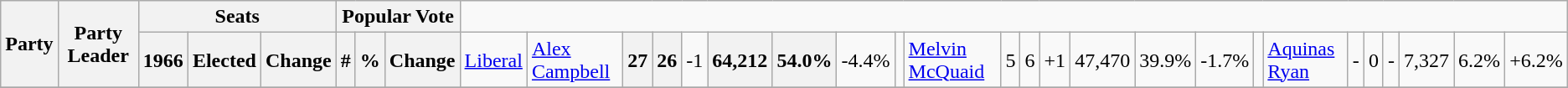<table class="wikitable">
<tr>
<th rowspan="2" colspan="2">Party</th>
<th rowspan="2">Party Leader</th>
<th colspan="3">Seats</th>
<th colspan="3">Popular Vote</th>
</tr>
<tr>
<th>1966</th>
<th>Elected</th>
<th>Change</th>
<th>#</th>
<th>%</th>
<th>Change<br>
</th>
<td><a href='#'>Liberal</a></td>
<td><a href='#'>Alex Campbell</a></td>
<th align=right>27</th>
<th align=right>26</th>
<td align=right>-1</td>
<th align=right>64,212</th>
<th align=right>54.0%</th>
<td align=right>-4.4%<br>
</td>
<td></td>
<td><a href='#'>Melvin McQuaid</a></td>
<td align=right>5</td>
<td align=right>6</td>
<td align=right>+1</td>
<td align=right>47,470</td>
<td align=right>39.9%</td>
<td align=right>-1.7%<br>
</td>
<td></td>
<td><a href='#'>Aquinas Ryan</a></td>
<td align=right>-</td>
<td align=right>0</td>
<td align=right>-</td>
<td align=right>7,327</td>
<td align=right>6.2%</td>
<td align=right>+6.2%</td>
</tr>
<tr>
</tr>
</table>
